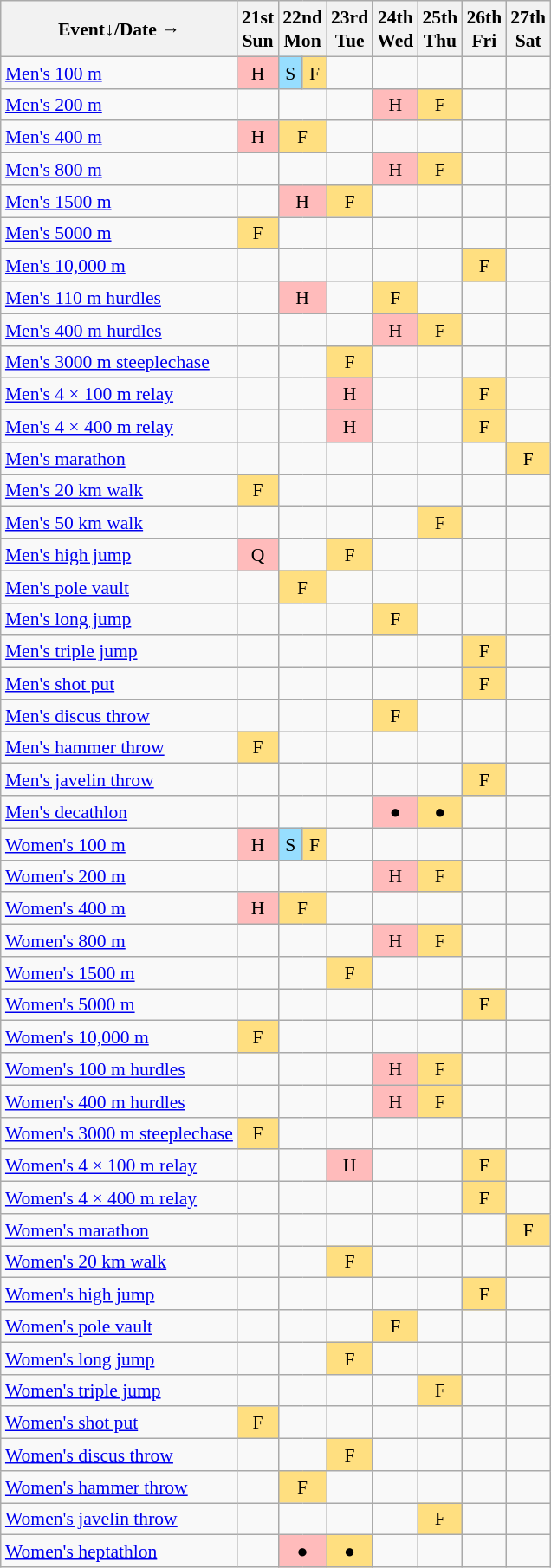<table class="wikitable" style="margin:0.5em auto; font-size:90%; line-height:1.25em; text-align:center;">
<tr>
<th>Event↓/Date →</th>
<th>21st<br>Sun</th>
<th colspan=2>22nd<br>Mon</th>
<th>23rd<br>Tue</th>
<th>24th<br>Wed</th>
<th>25th<br>Thu</th>
<th>26th<br>Fri</th>
<th>27th<br>Sat</th>
</tr>
<tr>
<td align="left"><a href='#'>Men's 100 m</a></td>
<td bgcolor="#FFBBBB">H</td>
<td bgcolor="#97DEFF">S</td>
<td bgcolor="#FFDF80">F</td>
<td></td>
<td></td>
<td></td>
<td></td>
<td></td>
</tr>
<tr>
<td align="left"><a href='#'>Men's 200 m</a></td>
<td></td>
<td colspan=2></td>
<td></td>
<td bgcolor="#FFBBBB">H</td>
<td bgcolor="#FFDF80">F</td>
<td></td>
<td></td>
</tr>
<tr>
<td align="left"><a href='#'>Men's 400 m</a></td>
<td bgcolor="#FFBBBB">H</td>
<td colspan=2 bgcolor="#FFDF80">F</td>
<td></td>
<td></td>
<td></td>
<td></td>
<td></td>
</tr>
<tr>
<td align="left"><a href='#'>Men's 800 m</a></td>
<td></td>
<td colspan=2></td>
<td></td>
<td bgcolor="#FFBBBB">H</td>
<td bgcolor="#FFDF80">F</td>
<td></td>
<td></td>
</tr>
<tr>
<td align="left"><a href='#'>Men's 1500 m</a></td>
<td></td>
<td colspan=2 bgcolor="#FFBBBB">H</td>
<td bgcolor="#FFDF80">F</td>
<td></td>
<td></td>
<td></td>
<td></td>
</tr>
<tr>
<td align="left"><a href='#'>Men's 5000 m</a></td>
<td bgcolor="#FFDF80">F</td>
<td colspan=2></td>
<td></td>
<td></td>
<td></td>
<td></td>
<td></td>
</tr>
<tr>
<td align="left"><a href='#'>Men's 10,000 m</a></td>
<td></td>
<td colspan=2></td>
<td></td>
<td></td>
<td></td>
<td bgcolor="#FFDF80">F</td>
<td></td>
</tr>
<tr>
<td align="left"><a href='#'>Men's 110 m hurdles</a></td>
<td></td>
<td colspan=2 bgcolor="#FFBBBB">H</td>
<td></td>
<td bgcolor="#FFDF80">F</td>
<td></td>
<td></td>
<td></td>
</tr>
<tr>
<td align="left"><a href='#'>Men's 400 m hurdles</a></td>
<td></td>
<td colspan=2></td>
<td></td>
<td bgcolor="#FFBBBB">H</td>
<td bgcolor="#FFDF80">F</td>
<td></td>
<td></td>
</tr>
<tr>
<td align="left"><a href='#'>Men's 3000 m steeplechase</a></td>
<td></td>
<td colspan=2></td>
<td bgcolor="#FFDF80">F</td>
<td></td>
<td></td>
<td></td>
<td></td>
</tr>
<tr>
<td align="left"><a href='#'>Men's 4 × 100 m relay</a></td>
<td></td>
<td colspan=2></td>
<td bgcolor="#FFBBBB">H</td>
<td></td>
<td></td>
<td bgcolor="#FFDF80">F</td>
<td></td>
</tr>
<tr>
<td align="left"><a href='#'>Men's 4 × 400 m relay</a></td>
<td></td>
<td colspan=2></td>
<td bgcolor="#FFBBBB">H</td>
<td></td>
<td></td>
<td bgcolor="#FFDF80">F</td>
<td></td>
</tr>
<tr>
<td align="left"><a href='#'>Men's marathon</a></td>
<td></td>
<td colspan=2></td>
<td></td>
<td></td>
<td></td>
<td></td>
<td bgcolor="#FFDF80">F</td>
</tr>
<tr>
<td align="left"><a href='#'>Men's 20 km walk</a></td>
<td bgcolor="#FFDF80">F</td>
<td colspan=2></td>
<td></td>
<td></td>
<td></td>
<td></td>
<td></td>
</tr>
<tr>
<td align="left"><a href='#'>Men's 50 km walk</a></td>
<td></td>
<td colspan=2></td>
<td></td>
<td></td>
<td bgcolor="#FFDF80">F</td>
<td></td>
<td></td>
</tr>
<tr>
<td align="left"><a href='#'>Men's high jump</a></td>
<td bgcolor="#FFBBBB">Q</td>
<td colspan=2></td>
<td bgcolor="#FFDF80">F</td>
<td></td>
<td></td>
<td></td>
<td></td>
</tr>
<tr>
<td align="left"><a href='#'>Men's pole vault</a></td>
<td></td>
<td colspan=2 bgcolor="#FFDF80">F</td>
<td></td>
<td></td>
<td></td>
<td></td>
<td></td>
</tr>
<tr>
<td align="left"><a href='#'>Men's long jump</a></td>
<td></td>
<td colspan=2></td>
<td></td>
<td bgcolor="#FFDF80">F</td>
<td></td>
<td></td>
<td></td>
</tr>
<tr>
<td align="left"><a href='#'>Men's triple jump</a></td>
<td></td>
<td colspan=2></td>
<td></td>
<td></td>
<td></td>
<td bgcolor="#FFDF80">F</td>
<td></td>
</tr>
<tr>
<td align="left"><a href='#'>Men's shot put</a></td>
<td></td>
<td colspan=2></td>
<td></td>
<td></td>
<td></td>
<td bgcolor="#FFDF80">F</td>
<td></td>
</tr>
<tr>
<td align="left"><a href='#'>Men's discus throw</a></td>
<td></td>
<td colspan=2></td>
<td></td>
<td bgcolor="#FFDF80">F</td>
<td></td>
<td></td>
<td></td>
</tr>
<tr>
<td align="left"><a href='#'>Men's hammer throw</a></td>
<td bgcolor="#FFDF80">F</td>
<td colspan=2></td>
<td></td>
<td></td>
<td></td>
<td></td>
<td></td>
</tr>
<tr>
<td align="left"><a href='#'>Men's javelin throw</a></td>
<td></td>
<td colspan=2></td>
<td></td>
<td></td>
<td></td>
<td bgcolor="#FFDF80">F</td>
<td></td>
</tr>
<tr>
<td align="left"><a href='#'>Men's decathlon</a></td>
<td></td>
<td colspan=2></td>
<td></td>
<td bgcolor="#FFBBBB">●</td>
<td bgcolor="#FFDF80">●</td>
<td></td>
<td></td>
</tr>
<tr>
<td align="left"><a href='#'>Women's 100 m</a></td>
<td bgcolor="#FFBBBB">H</td>
<td bgcolor="#97DEFF">S</td>
<td bgcolor="#FFDF80">F</td>
<td></td>
<td></td>
<td></td>
<td></td>
<td></td>
</tr>
<tr>
<td align="left"><a href='#'>Women's 200 m</a></td>
<td></td>
<td colspan=2></td>
<td></td>
<td bgcolor="#FFBBBB">H</td>
<td bgcolor="#FFDF80">F</td>
<td></td>
<td></td>
</tr>
<tr>
<td align="left"><a href='#'>Women's 400 m</a></td>
<td bgcolor="#FFBBBB">H</td>
<td colspan=2 bgcolor="#FFDF80">F</td>
<td></td>
<td></td>
<td></td>
<td></td>
<td></td>
</tr>
<tr>
<td align="left"><a href='#'>Women's 800 m</a></td>
<td></td>
<td colspan=2></td>
<td></td>
<td bgcolor="#FFBBBB">H</td>
<td bgcolor="#FFDF80">F</td>
<td></td>
<td></td>
</tr>
<tr>
<td align="left"><a href='#'>Women's 1500 m</a></td>
<td></td>
<td colspan=2></td>
<td bgcolor="#FFDF80">F</td>
<td></td>
<td></td>
<td></td>
<td></td>
</tr>
<tr>
<td align="left"><a href='#'>Women's 5000 m</a></td>
<td></td>
<td colspan=2></td>
<td></td>
<td></td>
<td></td>
<td bgcolor="#FFDF80">F</td>
<td></td>
</tr>
<tr>
<td align="left"><a href='#'>Women's 10,000 m</a></td>
<td bgcolor="#FFDF80">F</td>
<td colspan=2></td>
<td></td>
<td></td>
<td></td>
<td></td>
<td></td>
</tr>
<tr>
<td align="left"><a href='#'>Women's 100 m hurdles</a></td>
<td></td>
<td colspan=2></td>
<td></td>
<td bgcolor="#FFBBBB">H</td>
<td bgcolor="#FFDF80">F</td>
<td></td>
<td></td>
</tr>
<tr>
<td align="left"><a href='#'>Women's 400 m hurdles</a></td>
<td></td>
<td colspan=2></td>
<td></td>
<td bgcolor="#FFBBBB">H</td>
<td bgcolor="#FFDF80">F</td>
<td></td>
<td></td>
</tr>
<tr>
<td align="left"><a href='#'>Women's 3000 m steeplechase</a></td>
<td bgcolor="#FFDF80">F</td>
<td colspan=2></td>
<td></td>
<td></td>
<td></td>
<td></td>
<td></td>
</tr>
<tr>
<td align="left"><a href='#'>Women's 4 × 100 m relay</a></td>
<td></td>
<td colspan=2></td>
<td bgcolor="#FFBBBB">H</td>
<td></td>
<td></td>
<td bgcolor="#FFDF80">F</td>
<td></td>
</tr>
<tr>
<td align="left"><a href='#'>Women's 4 × 400 m relay</a></td>
<td></td>
<td colspan=2></td>
<td></td>
<td></td>
<td></td>
<td bgcolor="#FFDF80">F</td>
<td></td>
</tr>
<tr>
<td align="left"><a href='#'>Women's marathon</a></td>
<td></td>
<td colspan=2></td>
<td></td>
<td></td>
<td></td>
<td></td>
<td bgcolor="#FFDF80">F</td>
</tr>
<tr>
<td align="left"><a href='#'>Women's 20 km walk</a></td>
<td></td>
<td colspan=2></td>
<td bgcolor="#FFDF80">F</td>
<td></td>
<td></td>
<td></td>
<td></td>
</tr>
<tr>
<td align="left"><a href='#'>Women's high jump</a></td>
<td></td>
<td colspan=2></td>
<td></td>
<td></td>
<td></td>
<td bgcolor="#FFDF80">F</td>
<td></td>
</tr>
<tr>
<td align="left"><a href='#'>Women's pole vault</a></td>
<td></td>
<td colspan=2></td>
<td></td>
<td bgcolor="#FFDF80">F</td>
<td></td>
<td></td>
<td></td>
</tr>
<tr>
<td align="left"><a href='#'>Women's long jump</a></td>
<td></td>
<td colspan=2></td>
<td bgcolor="#FFDF80">F</td>
<td></td>
<td></td>
<td></td>
<td></td>
</tr>
<tr>
<td align="left"><a href='#'>Women's triple jump</a></td>
<td></td>
<td colspan=2></td>
<td></td>
<td></td>
<td bgcolor="#FFDF80">F</td>
<td></td>
<td></td>
</tr>
<tr>
<td align="left"><a href='#'>Women's shot put</a></td>
<td bgcolor="#FFDF80">F</td>
<td colspan=2></td>
<td></td>
<td></td>
<td></td>
<td></td>
<td></td>
</tr>
<tr>
<td align="left"><a href='#'>Women's discus throw</a></td>
<td></td>
<td colspan=2></td>
<td bgcolor="#FFDF80">F</td>
<td></td>
<td></td>
<td></td>
<td></td>
</tr>
<tr>
<td align="left"><a href='#'>Women's hammer throw</a></td>
<td></td>
<td colspan=2 bgcolor="#FFDF80">F</td>
<td></td>
<td></td>
<td></td>
<td></td>
<td></td>
</tr>
<tr>
<td align="left"><a href='#'>Women's javelin throw</a></td>
<td></td>
<td colspan=2></td>
<td></td>
<td></td>
<td bgcolor="#FFDF80">F</td>
<td></td>
<td></td>
</tr>
<tr>
<td align="left"><a href='#'>Women's heptathlon</a></td>
<td></td>
<td colspan=2 bgcolor="#FFBBBB">●</td>
<td bgcolor="#FFDF80">●</td>
<td></td>
<td></td>
<td></td>
<td></td>
</tr>
</table>
